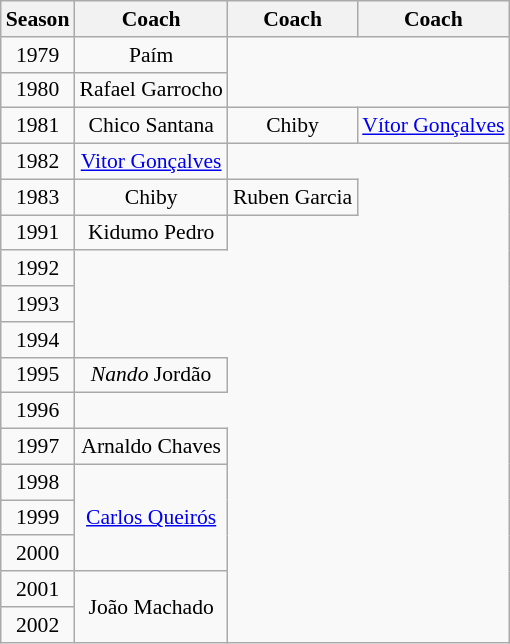<table class="wikitable" style="text-align:center; font-size:90%">
<tr>
<th>Season</th>
<th>Coach</th>
<th>Coach</th>
<th>Coach</th>
</tr>
<tr>
<td>1979</td>
<td> Paím</td>
</tr>
<tr>
<td>1980</td>
<td> Rafael Garrocho</td>
</tr>
<tr>
<td>1981</td>
<td> Chico Santana</td>
<td> Chiby</td>
<td> <a href='#'>Vítor Gonçalves</a></td>
</tr>
<tr>
<td>1982</td>
<td> <a href='#'>Vitor Gonçalves</a></td>
</tr>
<tr>
<td>1983</td>
<td> Chiby</td>
<td> Ruben Garcia</td>
</tr>
<tr>
<td>1991</td>
<td> Kidumo Pedro</td>
</tr>
<tr>
<td>1992</td>
</tr>
<tr>
<td>1993</td>
</tr>
<tr>
<td>1994</td>
</tr>
<tr>
<td>1995</td>
<td> <em>Nando</em> Jordão</td>
</tr>
<tr>
<td>1996</td>
</tr>
<tr>
<td>1997</td>
<td> Arnaldo Chaves</td>
</tr>
<tr>
<td>1998</td>
<td rowspan=3> <a href='#'>Carlos Queirós</a></td>
</tr>
<tr>
<td>1999</td>
</tr>
<tr>
<td>2000</td>
</tr>
<tr>
<td>2001</td>
<td rowspan=3> João Machado</td>
</tr>
<tr>
<td>2002</td>
</tr>
</table>
